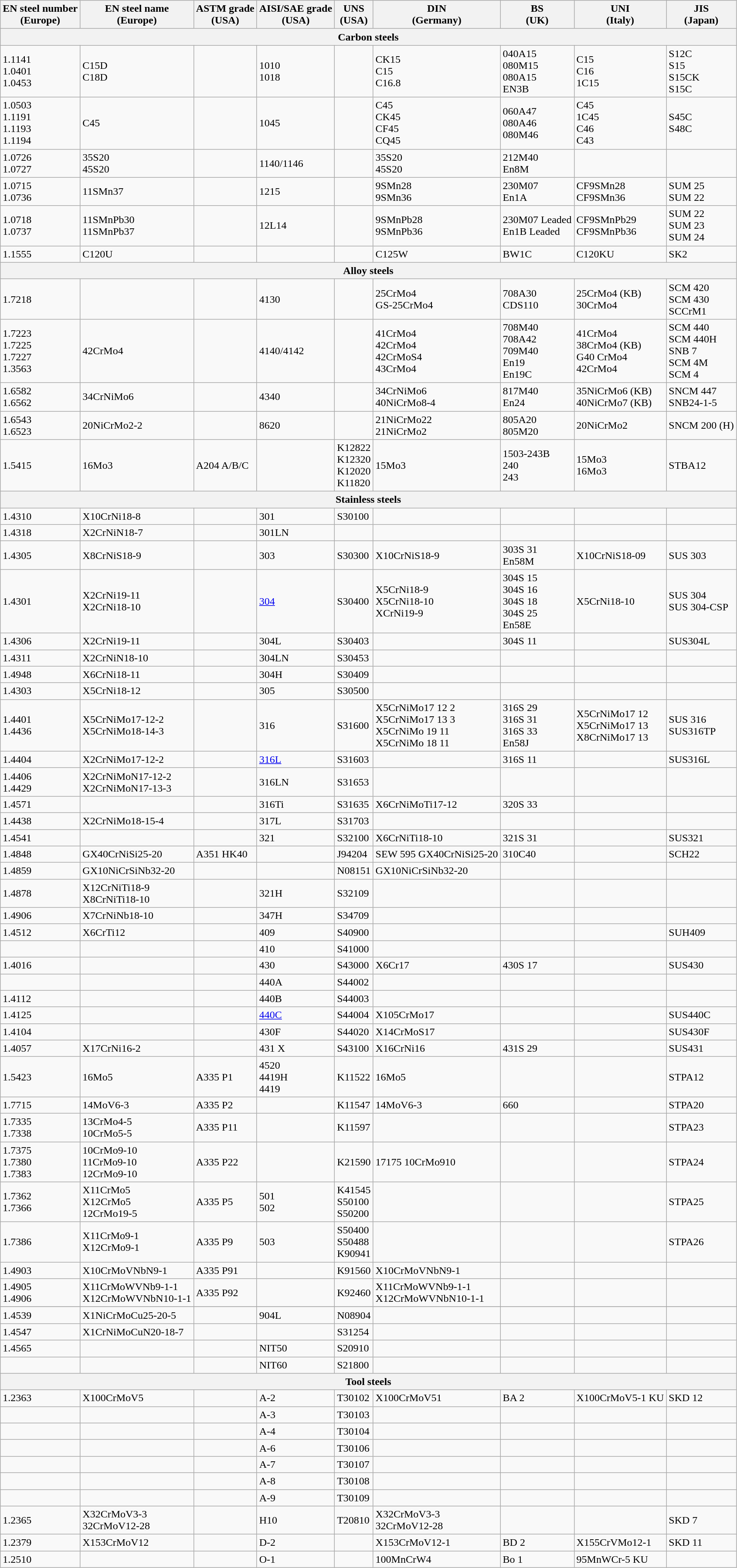<table class="wikitable">
<tr>
<th>EN steel number<br>(Europe)</th>
<th>EN steel name<br>(Europe)</th>
<th>ASTM grade<br>(USA)</th>
<th>AISI/SAE grade<br>(USA)</th>
<th>UNS<br>(USA)</th>
<th>DIN<br>(Germany)</th>
<th>BS<br>(UK)</th>
<th>UNI<br>(Italy)</th>
<th>JIS<br>(Japan)</th>
</tr>
<tr>
<th colspan="9">Carbon steels</th>
</tr>
<tr>
<td>1.1141<br>1.0401<br>1.0453</td>
<td>C15D<br>C18D</td>
<td></td>
<td>1010<br>1018</td>
<td></td>
<td>CK15<br>C15<br>C16.8</td>
<td>040A15<br>080M15<br>080A15<br>EN3B</td>
<td>C15<br>C16<br>1C15</td>
<td>S12C<br>S15<br>S15CK<br>S15C</td>
</tr>
<tr>
<td>1.0503<br>1.1191<br>1.1193<br>1.1194</td>
<td>C45</td>
<td></td>
<td>1045</td>
<td></td>
<td>C45<br>CK45<br>CF45<br>CQ45</td>
<td>060A47<br>080A46<br>080M46</td>
<td>C45<br>1C45<br>C46<br>C43</td>
<td>S45C<br>S48C</td>
</tr>
<tr>
<td>1.0726<br>1.0727</td>
<td>35S20<br>45S20</td>
<td></td>
<td>1140/1146</td>
<td></td>
<td>35S20<br>45S20</td>
<td>212M40<br>En8M</td>
<td></td>
<td></td>
</tr>
<tr>
<td>1.0715<br>1.0736</td>
<td>11SMn37</td>
<td></td>
<td>1215</td>
<td></td>
<td>9SMn28<br>9SMn36</td>
<td>230M07<br>En1A</td>
<td>CF9SMn28<br>CF9SMn36</td>
<td>SUM 25<br>SUM 22</td>
</tr>
<tr>
<td>1.0718<br>1.0737</td>
<td>11SMnPb30<br>11SMnPb37</td>
<td></td>
<td>12L14</td>
<td></td>
<td>9SMnPb28<br>9SMnPb36</td>
<td>230M07 Leaded<br>En1B Leaded</td>
<td>CF9SMnPb29<br>CF9SMnPb36</td>
<td>SUM 22<br>SUM 23<br>SUM 24</td>
</tr>
<tr>
<td>1.1555</td>
<td>C120U</td>
<td></td>
<td></td>
<td></td>
<td>C125W</td>
<td>BW1C</td>
<td>C120KU</td>
<td>SK2</td>
</tr>
<tr>
<th colspan="9">Alloy steels</th>
</tr>
<tr>
<td>1.7218</td>
<td></td>
<td></td>
<td>4130</td>
<td></td>
<td>25CrMo4<br>GS-25CrMo4</td>
<td>708A30<br>CDS110</td>
<td>25CrMo4 (KB)<br>30CrMo4</td>
<td>SCM 420<br>SCM 430<br>SCCrM1</td>
</tr>
<tr>
<td>1.7223<br>1.7225<br>1.7227<br>1.3563</td>
<td>42CrMo4</td>
<td></td>
<td>4140/4142</td>
<td></td>
<td>41CrMo4<br>42CrMo4<br>42CrMoS4<br>43CrMo4</td>
<td>708M40<br>708A42<br>709M40<br>En19<br>En19C</td>
<td>41CrMo4<br>38CrMo4 (KB)<br>G40 CrMo4<br>42CrMo4</td>
<td>SCM 440<br>SCM 440H<br>SNB 7<br> SCM 4M<br>SCM 4</td>
</tr>
<tr>
<td>1.6582<br>1.6562</td>
<td>34CrNiMo6</td>
<td></td>
<td>4340</td>
<td></td>
<td>34CrNiMo6<br>40NiCrMo8-4</td>
<td>817M40<br>En24</td>
<td>35NiCrMo6 (KB)<br>40NiCrMo7 (KB)</td>
<td>SNCM 447<br>SNB24-1-5</td>
</tr>
<tr>
<td>1.6543<br>1.6523</td>
<td>20NiCrMo2-2</td>
<td></td>
<td>8620</td>
<td></td>
<td>21NiCrMo22<br>21NiCrMo2</td>
<td>805A20<br>805M20</td>
<td>20NiCrMo2</td>
<td>SNCM 200 (H)</td>
</tr>
<tr>
<td>1.5415</td>
<td>16Mo3</td>
<td>A204 A/B/C</td>
<td></td>
<td>K12822<br>K12320<br>K12020<br>K11820</td>
<td>15Mo3</td>
<td>1503-243B<br>240<br>243</td>
<td>15Mo3<br>16Mo3</td>
<td>STBA12</td>
</tr>
<tr>
<th colspan="9">Stainless steels</th>
</tr>
<tr>
<td>1.4310</td>
<td>X10CrNi18-8</td>
<td></td>
<td>301</td>
<td>S30100</td>
<td></td>
<td></td>
<td></td>
<td></td>
</tr>
<tr>
<td>1.4318</td>
<td>X2CrNiN18-7</td>
<td></td>
<td>301LN</td>
<td></td>
<td></td>
<td></td>
<td></td>
<td></td>
</tr>
<tr>
<td>1.4305</td>
<td>X8CrNiS18-9</td>
<td></td>
<td>303</td>
<td>S30300</td>
<td>X10CrNiS18-9</td>
<td>303S 31<br>En58M</td>
<td>X10CrNiS18-09</td>
<td>SUS 303</td>
</tr>
<tr>
<td>1.4301</td>
<td>X2CrNi19-11<br>X2CrNi18-10</td>
<td></td>
<td><a href='#'>304</a></td>
<td>S30400</td>
<td>X5CrNi18-9<br>X5CrNi18-10<br>XCrNi19-9</td>
<td>304S 15<br>304S 16<br>304S 18<br>304S 25<br>En58E</td>
<td>X5CrNi18-10</td>
<td>SUS 304<br>SUS 304-CSP</td>
</tr>
<tr>
<td>1.4306</td>
<td>X2CrNi19-11</td>
<td></td>
<td>304L</td>
<td>S30403</td>
<td></td>
<td>304S 11</td>
<td></td>
<td>SUS304L</td>
</tr>
<tr>
<td>1.4311</td>
<td>X2CrNiN18-10</td>
<td></td>
<td>304LN</td>
<td>S30453</td>
<td></td>
<td></td>
<td></td>
<td></td>
</tr>
<tr>
<td>1.4948</td>
<td>X6CrNi18-11</td>
<td></td>
<td>304H</td>
<td>S30409</td>
<td></td>
<td></td>
<td></td>
<td></td>
</tr>
<tr>
<td>1.4303</td>
<td>X5CrNi18-12</td>
<td></td>
<td>305</td>
<td>S30500</td>
<td></td>
<td></td>
<td></td>
<td></td>
</tr>
<tr>
<td>1.4401<br>1.4436</td>
<td>X5CrNiMo17-12-2<br>X5CrNiMo18-14-3</td>
<td></td>
<td>316</td>
<td>S31600</td>
<td>X5CrNiMo17 12 2<br>X5CrNiMo17 13 3<br>X5CrNiMo 19 11<br>X5CrNiMo 18 11</td>
<td>316S 29<br>316S 31<br>316S 33<br>En58J</td>
<td>X5CrNiMo17 12<br>X5CrNiMo17 13<br>X8CrNiMo17 13</td>
<td>SUS 316<br>SUS316TP</td>
</tr>
<tr>
<td>1.4404</td>
<td>X2CrNiMo17-12-2</td>
<td></td>
<td><a href='#'>316L</a></td>
<td>S31603</td>
<td></td>
<td>316S 11</td>
<td></td>
<td>SUS316L</td>
</tr>
<tr>
<td>1.4406<br>1.4429</td>
<td>X2CrNiMoN17-12-2<br>X2CrNiMoN17-13-3</td>
<td></td>
<td>316LN</td>
<td>S31653</td>
<td></td>
<td></td>
<td></td>
<td></td>
</tr>
<tr>
<td>1.4571</td>
<td></td>
<td></td>
<td>316Ti</td>
<td>S31635</td>
<td>X6CrNiMoTi17-12</td>
<td>320S 33</td>
<td></td>
<td></td>
</tr>
<tr>
<td>1.4438</td>
<td>X2CrNiMo18-15-4</td>
<td></td>
<td>317L</td>
<td>S31703</td>
<td></td>
<td></td>
<td></td>
<td></td>
</tr>
<tr>
<td>1.4541</td>
<td></td>
<td></td>
<td>321</td>
<td>S32100</td>
<td>X6CrNiTi18-10</td>
<td>321S 31</td>
<td></td>
<td>SUS321</td>
</tr>
<tr>
<td>1.4848</td>
<td>GX40CrNiSi25-20</td>
<td>A351 HK40</td>
<td></td>
<td>J94204</td>
<td>SEW 595 GX40CrNiSi25-20</td>
<td>310C40</td>
<td></td>
<td>SCH22</td>
</tr>
<tr>
<td>1.4859</td>
<td>GX10NiCrSiNb32-20</td>
<td></td>
<td></td>
<td>N08151</td>
<td>GX10NiCrSiNb32-20</td>
<td></td>
<td></td>
<td></td>
</tr>
<tr>
<td>1.4878</td>
<td>X12CrNiTi18-9 <br> X8CrNiTi18-10</td>
<td></td>
<td>321H</td>
<td>S32109</td>
<td></td>
<td></td>
<td></td>
<td></td>
</tr>
<tr>
<td>1.4906</td>
<td>X7CrNiNb18-10</td>
<td></td>
<td>347H</td>
<td>S34709</td>
<td></td>
<td></td>
<td></td>
<td></td>
</tr>
<tr>
<td>1.4512</td>
<td>X6CrTi12</td>
<td></td>
<td>409</td>
<td>S40900</td>
<td></td>
<td></td>
<td></td>
<td>SUH409</td>
</tr>
<tr>
<td></td>
<td></td>
<td></td>
<td>410</td>
<td>S41000</td>
<td></td>
<td></td>
<td></td>
<td></td>
</tr>
<tr>
<td>1.4016</td>
<td></td>
<td></td>
<td>430</td>
<td>S43000</td>
<td>X6Cr17</td>
<td>430S 17</td>
<td></td>
<td>SUS430</td>
</tr>
<tr>
<td></td>
<td></td>
<td></td>
<td>440A</td>
<td>S44002</td>
<td></td>
<td></td>
<td></td>
<td></td>
</tr>
<tr>
<td>1.4112</td>
<td></td>
<td></td>
<td>440B</td>
<td>S44003</td>
<td></td>
<td></td>
<td></td>
<td></td>
</tr>
<tr>
<td>1.4125</td>
<td></td>
<td></td>
<td><a href='#'>440C</a></td>
<td>S44004</td>
<td>X105CrMo17</td>
<td></td>
<td></td>
<td>SUS440C</td>
</tr>
<tr>
<td>1.4104</td>
<td></td>
<td></td>
<td>430F</td>
<td>S44020</td>
<td>X14CrMoS17</td>
<td></td>
<td></td>
<td>SUS430F</td>
</tr>
<tr>
<td>1.4057</td>
<td>X17CrNi16-2</td>
<td></td>
<td>431 X</td>
<td>S43100</td>
<td>X16CrNi16</td>
<td>431S 29</td>
<td></td>
<td>SUS431</td>
</tr>
<tr>
<td>1.5423</td>
<td>16Mo5</td>
<td>A335 P1</td>
<td>4520<br>4419H<br>4419</td>
<td>K11522</td>
<td>16Mo5</td>
<td></td>
<td></td>
<td>STPA12</td>
</tr>
<tr>
<td>1.7715</td>
<td>14MoV6-3</td>
<td>A335 P2</td>
<td></td>
<td>K11547</td>
<td>14MoV6-3</td>
<td>660</td>
<td></td>
<td>STPA20</td>
</tr>
<tr>
<td>1.7335<br>1.7338</td>
<td>13CrMo4-5<br>10CrMo5-5</td>
<td>A335 P11</td>
<td></td>
<td>K11597</td>
<td></td>
<td></td>
<td></td>
<td>STPA23</td>
</tr>
<tr>
<td>1.7375<br>1.7380<br>1.7383</td>
<td>10CrMo9-10<br>11CrMo9-10<br>12CrMo9-10</td>
<td>A335 P22</td>
<td></td>
<td>K21590</td>
<td>17175 10CrMo910</td>
<td></td>
<td></td>
<td>STPA24</td>
</tr>
<tr>
<td>1.7362<br>1.7366</td>
<td>X11CrMo5<br>X12CrMo5<br>12CrMo19-5</td>
<td>A335 P5</td>
<td>501<br>502</td>
<td>K41545<br>S50100<br>S50200</td>
<td></td>
<td></td>
<td></td>
<td>STPA25</td>
</tr>
<tr>
<td>1.7386</td>
<td>X11CrMo9-1<br>X12CrMo9-1</td>
<td>A335 P9</td>
<td>503</td>
<td>S50400<br>S50488<br>K90941</td>
<td></td>
<td></td>
<td></td>
<td>STPA26</td>
</tr>
<tr>
<td>1.4903</td>
<td>X10CrMoVNbN9-1</td>
<td>A335 P91</td>
<td></td>
<td>K91560</td>
<td>X10CrMoVNbN9-1</td>
<td></td>
<td></td>
<td></td>
</tr>
<tr>
<td>1.4905<br>1.4906</td>
<td>X11CrMoWVNb9-1-1<br>X12CrMoWVNbN10-1-1</td>
<td>A335 P92</td>
<td></td>
<td>K92460</td>
<td>X11CrMoWVNb9-1-1<br>X12CrMoWVNbN10-1-1</td>
<td></td>
<td></td>
<td></td>
</tr>
<tr>
</tr>
<tr>
<td>1.4539</td>
<td>X1NiCrMoCu25-20-5</td>
<td></td>
<td>904L</td>
<td>N08904</td>
<td></td>
<td></td>
<td></td>
<td></td>
</tr>
<tr>
<td>1.4547</td>
<td>X1CrNiMoCuN20-18-7</td>
<td></td>
<td></td>
<td>S31254</td>
<td></td>
<td></td>
<td></td>
<td></td>
</tr>
<tr>
<td>1.4565</td>
<td></td>
<td></td>
<td>NIT50</td>
<td>S20910</td>
<td></td>
<td></td>
<td></td>
<td></td>
</tr>
<tr>
<td></td>
<td></td>
<td></td>
<td>NIT60</td>
<td>S21800</td>
<td></td>
<td></td>
<td></td>
<td></td>
</tr>
<tr>
<th colspan="9">Tool steels</th>
</tr>
<tr>
<td>1.2363</td>
<td>X100CrMoV5</td>
<td></td>
<td>A-2</td>
<td>T30102</td>
<td>X100CrMoV51</td>
<td>BA 2</td>
<td>X100CrMoV5-1 KU</td>
<td>SKD 12</td>
</tr>
<tr>
<td></td>
<td></td>
<td></td>
<td>A-3</td>
<td>T30103</td>
<td></td>
<td></td>
<td></td>
<td></td>
</tr>
<tr>
<td></td>
<td></td>
<td></td>
<td>A-4</td>
<td>T30104</td>
<td></td>
<td></td>
<td></td>
<td></td>
</tr>
<tr>
<td></td>
<td></td>
<td></td>
<td>A-6</td>
<td>T30106</td>
<td></td>
<td></td>
<td></td>
<td></td>
</tr>
<tr>
<td></td>
<td></td>
<td></td>
<td>A-7</td>
<td>T30107</td>
<td></td>
<td></td>
<td></td>
<td></td>
</tr>
<tr>
<td></td>
<td></td>
<td></td>
<td>A-8</td>
<td>T30108</td>
<td></td>
<td></td>
<td></td>
<td></td>
</tr>
<tr>
<td></td>
<td></td>
<td></td>
<td>A-9</td>
<td>T30109</td>
<td></td>
<td></td>
<td></td>
<td></td>
</tr>
<tr>
<td>1.2365</td>
<td>X32CrMoV3-3<br>32CrMoV12-28</td>
<td></td>
<td>H10</td>
<td>T20810</td>
<td>X32CrMoV3-3<br>32CrMoV12-28</td>
<td></td>
<td></td>
<td>SKD 7</td>
</tr>
<tr>
<td>1.2379</td>
<td>X153CrMoV12</td>
<td></td>
<td>D-2</td>
<td></td>
<td>X153CrMoV12-1</td>
<td>BD 2</td>
<td>X155CrVMo12-1</td>
<td>SKD 11</td>
</tr>
<tr>
<td>1.2510</td>
<td></td>
<td></td>
<td>O-1</td>
<td></td>
<td>100MnCrW4</td>
<td>Bo 1</td>
<td>95MnWCr-5 KU</td>
<td></td>
</tr>
</table>
